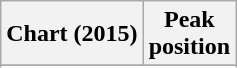<table class="wikitable sortable plainrowheaders" style="text-align:center">
<tr>
<th scope="col">Chart (2015)</th>
<th scope="col">Peak<br>position</th>
</tr>
<tr>
</tr>
<tr>
</tr>
<tr>
</tr>
<tr>
</tr>
</table>
